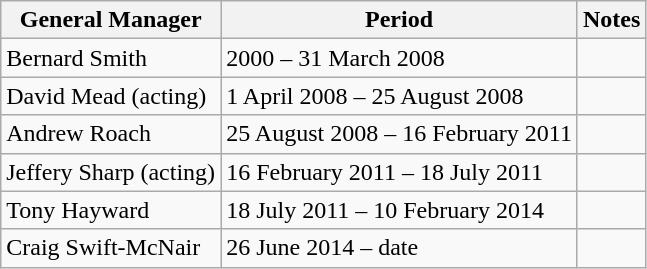<table class="wikitable">
<tr>
<th>General Manager</th>
<th>Period</th>
<th>Notes</th>
</tr>
<tr>
<td>Bernard Smith</td>
<td>2000 – 31 March 2008</td>
<td></td>
</tr>
<tr>
<td>David Mead (acting)</td>
<td>1 April 2008 – 25 August 2008</td>
<td></td>
</tr>
<tr>
<td>Andrew Roach</td>
<td>25 August 2008 – 16 February 2011</td>
<td></td>
</tr>
<tr>
<td>Jeffery Sharp (acting)</td>
<td>16 February 2011 – 18 July 2011</td>
<td></td>
</tr>
<tr>
<td>Tony Hayward</td>
<td>18 July 2011 – 10 February 2014</td>
<td></td>
</tr>
<tr>
<td>Craig Swift-McNair</td>
<td>26 June 2014 – date</td>
<td></td>
</tr>
</table>
